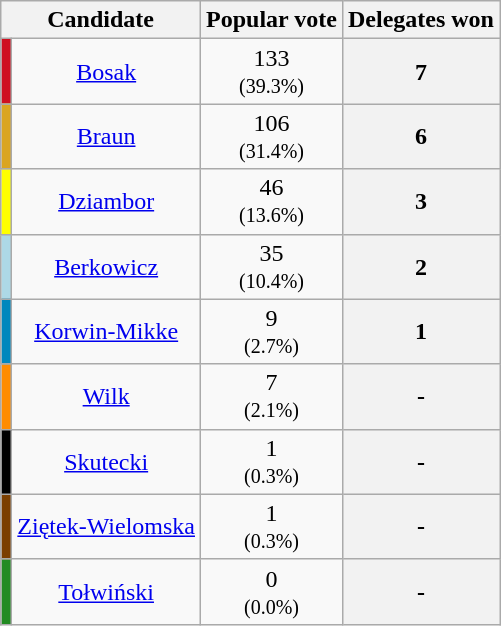<table class="wikitable sortable" style="text-align:center;">
<tr>
<th colspan=2>Candidate</th>
<th>Popular vote</th>
<th>Delegates won</th>
</tr>
<tr>
<td style="background:#CF1020;"></td>
<td><a href='#'>Bosak</a></td>
<td>133<br><small>(39.3%)</small></td>
<th scope="row" data-sort-value="7">7</th>
</tr>
<tr>
<td style="background:#DAA520;"></td>
<td><a href='#'>Braun</a></td>
<td>106<br><small>(31.4%)</small></td>
<th scope="row" data-sort-value="6">6</th>
</tr>
<tr>
<td style="background:#FFFF00;"></td>
<td><a href='#'>Dziambor</a></td>
<td>46<br><small>(13.6%)</small></td>
<th scope="row" data-sort-value="3">3</th>
</tr>
<tr>
<td style="background:#ADD8E6;"></td>
<td><a href='#'>Berkowicz</a></td>
<td>35<br><small>(10.4%)</small></td>
<th scope="row" data-sort-value="2">2</th>
</tr>
<tr>
<td style="background:#0087BD;"></td>
<td><a href='#'>Korwin-Mikke</a></td>
<td>9<br><small>(2.7%)</small></td>
<th scope="row" data-sort-value="1">1</th>
</tr>
<tr>
<td style="background:#FF8C00;"></td>
<td><a href='#'>Wilk</a></td>
<td>7<br><small>(2.1%)</small></td>
<th scope="row" data-sort-value="-">-</th>
</tr>
<tr>
<td style="background:#000000;"></td>
<td><a href='#'>Skutecki</a></td>
<td>1<br><small>(0.3%)</small></td>
<th scope="row" data-sort-value="-">-</th>
</tr>
<tr>
<td style="background:#7B3F00;"></td>
<td><a href='#'>Ziętek-Wielomska</a></td>
<td>1<br><small>(0.3%)</small></td>
<th scope="row" data-sort-value="-">-</th>
</tr>
<tr>
<td style="background:#228B22;"></td>
<td><a href='#'>Tołwiński</a></td>
<td>0<br><small>(0.0%)</small></td>
<th scope="row" data-sort-value="-">-</th>
</tr>
</table>
